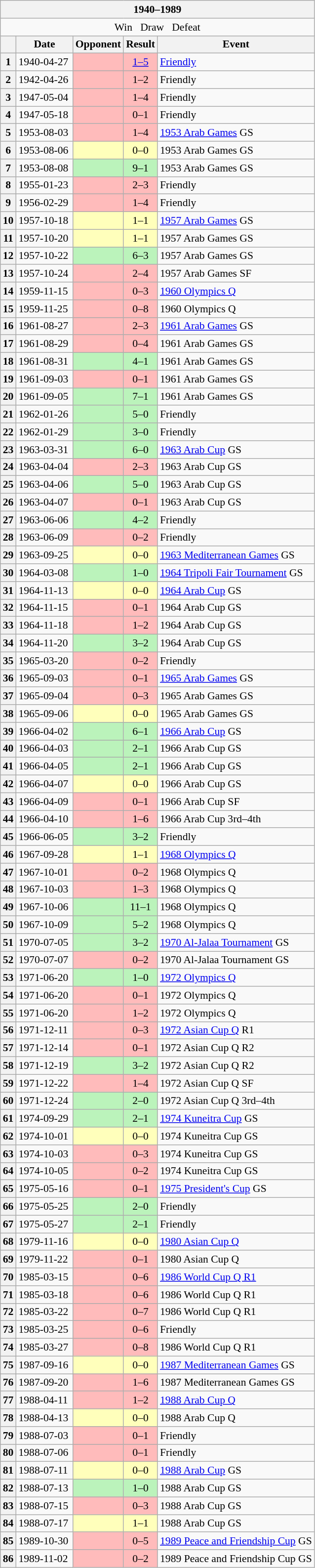<table class="wikitable collapsible" style="font-size: 90%;">
<tr>
<th colspan="5" width="400">1940–1989</th>
</tr>
<tr>
<td align="center" colspan="5"> Win   Draw   Defeat</td>
</tr>
<tr>
<th></th>
<th width=70>Date</th>
<th>Opponent</th>
<th>Result</th>
<th>Event</th>
</tr>
<tr>
<th>1</th>
<td>1940-04-27</td>
<td bgcolor="#ffbbbb"></td>
<td bgcolor="#ffbbbb" align="center"><a href='#'>1–5</a></td>
<td><a href='#'>Friendly</a></td>
</tr>
<tr>
<th>2</th>
<td>1942-04-26</td>
<td bgcolor="#ffbbbb"></td>
<td bgcolor="#ffbbbb" align="center">1–2</td>
<td>Friendly</td>
</tr>
<tr>
<th>3</th>
<td>1947-05-04</td>
<td bgcolor="#ffbbbb"></td>
<td bgcolor="#ffbbbb" align="center">1–4</td>
<td>Friendly</td>
</tr>
<tr>
<th>4</th>
<td>1947-05-18</td>
<td bgcolor="#ffbbbb"></td>
<td bgcolor="#ffbbbb" align="center">0–1</td>
<td>Friendly</td>
</tr>
<tr>
<th>5</th>
<td>1953-08-03</td>
<td bgcolor="#ffbbbb"></td>
<td bgcolor="#ffbbbb" align="center">1–4</td>
<td> <a href='#'>1953 Arab Games</a> GS</td>
</tr>
<tr>
<th>6</th>
<td>1953-08-06</td>
<td bgcolor="#ffffbb"></td>
<td bgcolor="#ffffbb" align="center">0–0</td>
<td> 1953 Arab Games GS</td>
</tr>
<tr>
<th>7</th>
<td>1953-08-08</td>
<td bgcolor="#bbf3bb"></td>
<td bgcolor="#bbf3bb" align="center">9–1</td>
<td> 1953 Arab Games GS</td>
</tr>
<tr>
<th>8</th>
<td>1955-01-23</td>
<td bgcolor="#ffbbbb"></td>
<td bgcolor="#ffbbbb" align="center">2–3</td>
<td>Friendly</td>
</tr>
<tr>
<th>9</th>
<td>1956-02-29</td>
<td bgcolor="#ffbbbb"></td>
<td bgcolor="#ffbbbb" align="center">1–4</td>
<td>Friendly</td>
</tr>
<tr>
<th>10</th>
<td>1957-10-18</td>
<td bgcolor="#ffffbb"></td>
<td bgcolor="#ffffbb" align="center">1–1</td>
<td> <a href='#'>1957 Arab Games</a> GS</td>
</tr>
<tr>
<th>11</th>
<td>1957-10-20</td>
<td bgcolor="#ffffbb"></td>
<td bgcolor="#ffffbb" align="center">1–1</td>
<td> 1957 Arab Games GS</td>
</tr>
<tr>
<th>12</th>
<td>1957-10-22</td>
<td bgcolor="#bbf3bb"></td>
<td bgcolor="#bbf3bb" align="center">6–3</td>
<td> 1957 Arab Games GS</td>
</tr>
<tr>
<th>13</th>
<td>1957-10-24</td>
<td bgcolor="#ffbbbb"></td>
<td bgcolor="#ffbbbb" align="center">2–4</td>
<td> 1957 Arab Games SF</td>
</tr>
<tr>
<th>14</th>
<td>1959-11-15</td>
<td bgcolor="#ffbbbb"></td>
<td bgcolor="#ffbbbb" align="center">0–3</td>
<td> <a href='#'>1960 Olympics Q</a></td>
</tr>
<tr>
<th>15</th>
<td>1959-11-25</td>
<td bgcolor="#ffbbbb"></td>
<td bgcolor="#ffbbbb" align="center">0–8</td>
<td> 1960 Olympics Q</td>
</tr>
<tr>
<th>16</th>
<td>1961-08-27</td>
<td bgcolor="#ffbbbb"></td>
<td bgcolor="#ffbbbb" align="center">2–3</td>
<td> <a href='#'>1961 Arab Games</a> GS</td>
</tr>
<tr>
<th>17</th>
<td>1961-08-29</td>
<td bgcolor="#ffbbbb"></td>
<td bgcolor="#ffbbbb" align="center">0–4</td>
<td> 1961 Arab Games GS</td>
</tr>
<tr>
<th>18</th>
<td>1961-08-31</td>
<td bgcolor="#bbf3bb"></td>
<td bgcolor="#bbf3bb" align="center">4–1</td>
<td> 1961 Arab Games GS</td>
</tr>
<tr>
<th>19</th>
<td>1961-09-03</td>
<td bgcolor="#ffbbbb"></td>
<td bgcolor="#ffbbbb" align="center">0–1</td>
<td> 1961 Arab Games GS</td>
</tr>
<tr>
<th>20</th>
<td>1961-09-05</td>
<td bgcolor="#bbf3bb"></td>
<td bgcolor="#bbf3bb" align="center">7–1</td>
<td> 1961 Arab Games GS</td>
</tr>
<tr>
<th>21</th>
<td>1962-01-26</td>
<td bgcolor="#bbf3bb"></td>
<td bgcolor="#bbf3bb" align="center">5–0</td>
<td>Friendly</td>
</tr>
<tr>
<th>22</th>
<td>1962-01-29</td>
<td bgcolor="#bbf3bb"></td>
<td bgcolor="#bbf3bb" align="center">3–0</td>
<td>Friendly</td>
</tr>
<tr>
<th>23</th>
<td>1963-03-31</td>
<td bgcolor="#bbf3bb"></td>
<td bgcolor="#bbf3bb" align="center">6–0</td>
<td> <a href='#'>1963 Arab Cup</a> GS</td>
</tr>
<tr>
<th>24</th>
<td>1963-04-04</td>
<td bgcolor="#ffbbbb"></td>
<td bgcolor="#ffbbbb" align="center">2–3</td>
<td> 1963 Arab Cup GS</td>
</tr>
<tr>
<th>25</th>
<td>1963-04-06</td>
<td bgcolor="#bbf3bb"></td>
<td bgcolor="#bbf3bb" align="center">5–0</td>
<td> 1963 Arab Cup GS</td>
</tr>
<tr>
<th>26</th>
<td>1963-04-07</td>
<td bgcolor="#ffbbbb"></td>
<td bgcolor="#ffbbbb" align="center">0–1</td>
<td> 1963 Arab Cup GS</td>
</tr>
<tr>
<th>27</th>
<td>1963-06-06</td>
<td bgcolor="#bbf3bb"></td>
<td bgcolor="#bbf3bb" align="center">4–2</td>
<td>Friendly</td>
</tr>
<tr>
<th>28</th>
<td>1963-06-09</td>
<td bgcolor="#ffbbbb"></td>
<td bgcolor="#ffbbbb" align="center">0–2</td>
<td>Friendly</td>
</tr>
<tr>
<th>29</th>
<td>1963-09-25</td>
<td bgcolor="#ffffbb"></td>
<td bgcolor="#ffffbb" align="center">0–0</td>
<td> <a href='#'>1963 Mediterranean Games</a> GS</td>
</tr>
<tr>
<th>30</th>
<td>1964-03-08</td>
<td bgcolor="#bbf3bb"></td>
<td bgcolor="#bbf3bb" align="center">1–0</td>
<td> <a href='#'>1964 Tripoli Fair Tournament</a> GS</td>
</tr>
<tr>
<th>31</th>
<td>1964-11-13</td>
<td bgcolor="#ffffbb"></td>
<td bgcolor="#ffffbb" align="center">0–0</td>
<td> <a href='#'>1964 Arab Cup</a> GS</td>
</tr>
<tr>
<th>32</th>
<td>1964-11-15</td>
<td bgcolor="#ffbbbb"></td>
<td bgcolor="#ffbbbb" align="center">0–1</td>
<td> 1964 Arab Cup GS</td>
</tr>
<tr>
<th>33</th>
<td>1964-11-18</td>
<td bgcolor="#ffbbbb"></td>
<td bgcolor="#ffbbbb" align="center">1–2</td>
<td> 1964 Arab Cup GS</td>
</tr>
<tr>
<th>34</th>
<td>1964-11-20</td>
<td bgcolor="#bbf3bb"></td>
<td bgcolor="#bbf3bb" align="center">3–2</td>
<td> 1964 Arab Cup GS</td>
</tr>
<tr>
<th>35</th>
<td>1965-03-20</td>
<td bgcolor="#ffbbbb"></td>
<td bgcolor="#ffbbbb" align="center">0–2</td>
<td>Friendly</td>
</tr>
<tr>
<th>36</th>
<td>1965-09-03</td>
<td bgcolor="#ffbbbb"></td>
<td bgcolor="#ffbbbb" align="center">0–1</td>
<td> <a href='#'>1965 Arab Games</a> GS</td>
</tr>
<tr>
<th>37</th>
<td>1965-09-04</td>
<td bgcolor="#ffbbbb"></td>
<td bgcolor="#ffbbbb" align="center">0–3</td>
<td> 1965 Arab Games GS</td>
</tr>
<tr>
<th>38</th>
<td>1965-09-06</td>
<td bgcolor="#ffffbb"></td>
<td bgcolor="#ffffbb" align="center">0–0</td>
<td> 1965 Arab Games GS</td>
</tr>
<tr>
<th>39</th>
<td>1966-04-02</td>
<td bgcolor="#bbf3bb"></td>
<td bgcolor="#bbf3bb" align="center">6–1</td>
<td> <a href='#'>1966 Arab Cup</a> GS</td>
</tr>
<tr>
<th>40</th>
<td>1966-04-03</td>
<td bgcolor="#bbf3bb"></td>
<td bgcolor="#bbf3bb" align="center">2–1</td>
<td> 1966 Arab Cup GS</td>
</tr>
<tr>
<th>41</th>
<td>1966-04-05</td>
<td bgcolor="#bbf3bb"></td>
<td bgcolor="#bbf3bb" align="center">2–1</td>
<td> 1966 Arab Cup GS</td>
</tr>
<tr>
<th>42</th>
<td>1966-04-07</td>
<td bgcolor="#ffffbb"></td>
<td bgcolor="#ffffbb" align="center">0–0</td>
<td> 1966 Arab Cup GS</td>
</tr>
<tr>
<th>43</th>
<td>1966-04-09</td>
<td bgcolor="#ffbbbb"></td>
<td bgcolor="#ffbbbb" align="center">0–1</td>
<td> 1966 Arab Cup SF</td>
</tr>
<tr>
<th>44</th>
<td>1966-04-10</td>
<td bgcolor="#ffbbbb"></td>
<td bgcolor="#ffbbbb" align="center">1–6</td>
<td> 1966 Arab Cup 3rd–4th</td>
</tr>
<tr>
<th>45</th>
<td>1966-06-05</td>
<td bgcolor="#bbf3bb"></td>
<td bgcolor="#bbf3bb" align="center">3–2</td>
<td>Friendly</td>
</tr>
<tr>
<th>46</th>
<td>1967-09-28</td>
<td bgcolor="#ffffbb"></td>
<td bgcolor="#ffffbb" align="center">1–1</td>
<td> <a href='#'>1968 Olympics Q</a></td>
</tr>
<tr>
<th>47</th>
<td>1967-10-01</td>
<td bgcolor="#ffbbbb"></td>
<td bgcolor="#ffbbbb" align="center">0–2</td>
<td> 1968 Olympics Q</td>
</tr>
<tr>
<th>48</th>
<td>1967-10-03</td>
<td bgcolor="#ffbbbb"></td>
<td bgcolor="#ffbbbb" align="center">1–3</td>
<td> 1968 Olympics Q</td>
</tr>
<tr>
<th>49</th>
<td>1967-10-06</td>
<td bgcolor="#bbf3bb"></td>
<td bgcolor="#bbf3bb" align="center">11–1</td>
<td> 1968 Olympics Q</td>
</tr>
<tr>
<th>50</th>
<td>1967-10-09</td>
<td bgcolor="#bbf3bb"></td>
<td bgcolor="#bbf3bb" align="center">5–2</td>
<td> 1968 Olympics Q</td>
</tr>
<tr>
<th>51</th>
<td>1970-07-05</td>
<td bgcolor="#bbf3bb"></td>
<td bgcolor="#bbf3bb" align="center">3–2</td>
<td> <a href='#'>1970 Al-Jalaa Tournament</a> GS</td>
</tr>
<tr>
<th>52</th>
<td>1970-07-07</td>
<td bgcolor="#ffbbbb"></td>
<td bgcolor="#ffbbbb" align="center">0–2</td>
<td> 1970 Al-Jalaa Tournament GS</td>
</tr>
<tr>
<th>53</th>
<td>1971-06-20</td>
<td bgcolor="#bbf3bb"></td>
<td bgcolor="#bbf3bb" align="center">1–0</td>
<td> <a href='#'>1972 Olympics Q</a></td>
</tr>
<tr>
<th>54</th>
<td>1971-06-20</td>
<td bgcolor="#ffbbbb"></td>
<td bgcolor="#ffbbbb" align="center">0–1</td>
<td> 1972 Olympics Q</td>
</tr>
<tr>
<th>55</th>
<td>1971-06-20</td>
<td bgcolor="#ffbbbb"></td>
<td bgcolor="#ffbbbb" align="center">1–2</td>
<td> 1972 Olympics Q</td>
</tr>
<tr>
<th>56</th>
<td>1971-12-11</td>
<td bgcolor="#ffbbbb"></td>
<td bgcolor="#ffbbbb" align="center">0–3</td>
<td> <a href='#'>1972 Asian Cup Q</a> R1</td>
</tr>
<tr>
<th>57</th>
<td>1971-12-14</td>
<td bgcolor="#ffbbbb"></td>
<td bgcolor="#ffbbbb" align="center">0–1</td>
<td> 1972 Asian Cup Q R2</td>
</tr>
<tr>
<th>58</th>
<td>1971-12-19</td>
<td bgcolor="#bbf3bb"></td>
<td bgcolor="#bbf3bb" align="center">3–2</td>
<td> 1972 Asian Cup Q R2</td>
</tr>
<tr>
<th>59</th>
<td>1971-12-22</td>
<td bgcolor="#ffbbbb"></td>
<td bgcolor="#ffbbbb" align="center">1–4</td>
<td> 1972 Asian Cup Q SF</td>
</tr>
<tr>
<th>60</th>
<td>1971-12-24</td>
<td bgcolor="#bbf3bb"></td>
<td bgcolor="#bbf3bb" align="center">2–0</td>
<td> 1972 Asian Cup Q 3rd–4th</td>
</tr>
<tr>
<th>61</th>
<td>1974-09-29</td>
<td bgcolor="#bbf3bb"></td>
<td bgcolor="#bbf3bb" align="center">2–1</td>
<td> <a href='#'>1974 Kuneitra Cup</a> GS</td>
</tr>
<tr>
<th>62</th>
<td>1974-10-01</td>
<td bgcolor="#ffffbb"></td>
<td bgcolor="#ffffbb" align="center">0–0</td>
<td> 1974 Kuneitra Cup GS</td>
</tr>
<tr>
<th>63</th>
<td>1974-10-03</td>
<td bgcolor="#ffbbbb"></td>
<td bgcolor="#ffbbbb" align="center">0–3</td>
<td> 1974 Kuneitra Cup GS</td>
</tr>
<tr>
<th>64</th>
<td>1974-10-05</td>
<td bgcolor="#ffbbbb"></td>
<td bgcolor="#ffbbbb" align="center">0–2</td>
<td> 1974 Kuneitra Cup GS</td>
</tr>
<tr>
<th>65</th>
<td>1975-05-16</td>
<td bgcolor="#ffbbbb"></td>
<td bgcolor="#ffbbbb" align="center">0–1</td>
<td> <a href='#'>1975 President's Cup</a> GS</td>
</tr>
<tr>
<th>66</th>
<td>1975-05-25</td>
<td bgcolor="#bbf3bb"></td>
<td bgcolor="#bbf3bb" align="center">2–0</td>
<td>Friendly</td>
</tr>
<tr>
<th>67</th>
<td>1975-05-27</td>
<td bgcolor="#bbf3bb"></td>
<td bgcolor="#bbf3bb" align="center">2–1</td>
<td>Friendly</td>
</tr>
<tr>
<th>68</th>
<td>1979-11-16</td>
<td bgcolor="#ffffbb"></td>
<td bgcolor="#ffffbb" align="center">0–0</td>
<td> <a href='#'>1980 Asian Cup Q</a></td>
</tr>
<tr>
<th>69</th>
<td>1979-11-22</td>
<td bgcolor="#ffbbbb"></td>
<td bgcolor="#ffbbbb" align="center">0–1</td>
<td> 1980 Asian Cup Q</td>
</tr>
<tr>
<th>70</th>
<td>1985-03-15</td>
<td bgcolor="#ffbbbb"></td>
<td bgcolor="#ffbbbb" align="center">0–6</td>
<td> <a href='#'>1986 World Cup Q R1</a></td>
</tr>
<tr>
<th>71</th>
<td>1985-03-18</td>
<td bgcolor="#ffbbbb"></td>
<td bgcolor="#ffbbbb" align="center">0–6</td>
<td> 1986 World Cup Q R1</td>
</tr>
<tr>
<th>72</th>
<td>1985-03-22</td>
<td bgcolor="#ffbbbb"></td>
<td bgcolor="#ffbbbb" align="center">0–7</td>
<td> 1986 World Cup Q R1</td>
</tr>
<tr>
<th>73</th>
<td>1985-03-25</td>
<td bgcolor="#ffbbbb"></td>
<td bgcolor="#ffbbbb" align="center">0–6</td>
<td>Friendly</td>
</tr>
<tr>
<th>74</th>
<td>1985-03-27</td>
<td bgcolor="#ffbbbb"></td>
<td bgcolor="#ffbbbb" align="center">0–8</td>
<td> 1986 World Cup Q R1</td>
</tr>
<tr>
<th>75</th>
<td>1987-09-16</td>
<td bgcolor="#ffffbb"></td>
<td bgcolor="#ffffbb" align="center">0–0</td>
<td> <a href='#'>1987 Mediterranean Games</a> GS</td>
</tr>
<tr>
<th>76</th>
<td>1987-09-20</td>
<td bgcolor="#ffbbbb"></td>
<td bgcolor="#ffbbbb" align="center">1–6</td>
<td> 1987 Mediterranean Games GS</td>
</tr>
<tr>
<th>77</th>
<td>1988-04-11</td>
<td bgcolor="#ffbbbb"></td>
<td bgcolor="#ffbbbb" align="center">1–2</td>
<td> <a href='#'>1988 Arab Cup Q</a></td>
</tr>
<tr>
<th>78</th>
<td>1988-04-13</td>
<td bgcolor="#ffffbb"></td>
<td bgcolor="#ffffbb" align="center">0–0</td>
<td> 1988 Arab Cup Q</td>
</tr>
<tr>
<th>79</th>
<td>1988-07-03</td>
<td bgcolor="#ffbbbb"></td>
<td bgcolor="#ffbbbb" align="center">0–1</td>
<td>Friendly</td>
</tr>
<tr>
<th>80</th>
<td>1988-07-06</td>
<td bgcolor="#ffbbbb"></td>
<td bgcolor="#ffbbbb" align="center">0–1</td>
<td>Friendly</td>
</tr>
<tr>
<th>81</th>
<td>1988-07-11</td>
<td bgcolor="#ffffbb"></td>
<td bgcolor="#ffffbb" align="center">0–0</td>
<td> <a href='#'>1988 Arab Cup</a> GS</td>
</tr>
<tr>
<th>82</th>
<td>1988-07-13</td>
<td bgcolor="#bbf3bb"></td>
<td bgcolor="#bbf3bb" align="center">1–0</td>
<td> 1988 Arab Cup GS</td>
</tr>
<tr>
<th>83</th>
<td>1988-07-15</td>
<td bgcolor="#ffbbbb"></td>
<td bgcolor="#ffbbbb" align="center">0–3</td>
<td> 1988 Arab Cup GS</td>
</tr>
<tr>
<th>84</th>
<td>1988-07-17</td>
<td bgcolor="#ffffbb"></td>
<td bgcolor="#ffffbb" align="center">1–1</td>
<td> 1988 Arab Cup GS</td>
</tr>
<tr>
<th>85</th>
<td>1989-10-30</td>
<td bgcolor="#ffbbbb"></td>
<td bgcolor="#ffbbbb" align="center">0–5</td>
<td> <a href='#'>1989 Peace and Friendship Cup</a> GS</td>
</tr>
<tr>
<th>86</th>
<td>1989-11-02</td>
<td bgcolor="#ffbbbb"></td>
<td bgcolor="#ffbbbb" align="center">0–2</td>
<td> 1989 Peace and Friendship Cup GS</td>
</tr>
</table>
